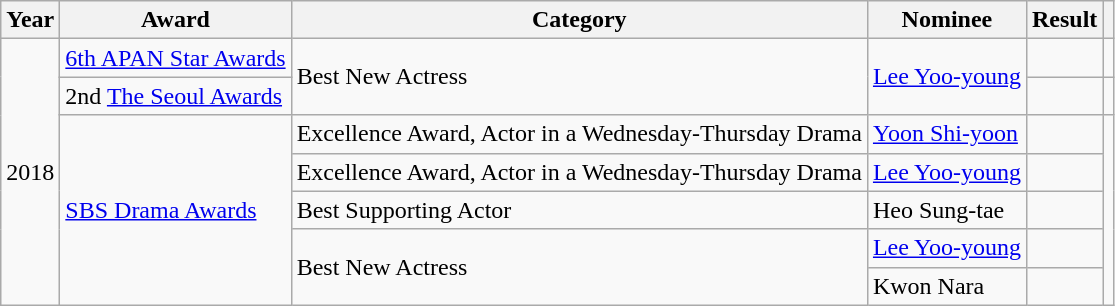<table class="wikitable">
<tr>
<th>Year</th>
<th>Award</th>
<th>Category</th>
<th>Nominee</th>
<th>Result</th>
<th></th>
</tr>
<tr>
<td rowspan=10>2018</td>
<td><a href='#'>6th APAN Star Awards</a></td>
<td rowspan=2>Best New Actress</td>
<td rowspan=2><a href='#'>Lee Yoo-young</a></td>
<td></td>
<td></td>
</tr>
<tr>
<td>2nd <a href='#'>The Seoul Awards</a></td>
<td></td>
<td></td>
</tr>
<tr>
<td rowspan=5><a href='#'>SBS Drama Awards</a></td>
<td>Excellence Award, Actor in a Wednesday-Thursday Drama</td>
<td><a href='#'>Yoon Shi-yoon</a></td>
<td></td>
<td rowspan=5></td>
</tr>
<tr>
<td>Excellence Award, Actor in a Wednesday-Thursday Drama</td>
<td><a href='#'>Lee Yoo-young</a></td>
<td></td>
</tr>
<tr>
<td>Best Supporting Actor</td>
<td>Heo Sung-tae</td>
<td></td>
</tr>
<tr>
<td rowspan=2>Best New Actress</td>
<td><a href='#'>Lee Yoo-young</a></td>
<td></td>
</tr>
<tr>
<td>Kwon Nara</td>
<td></td>
</tr>
</table>
